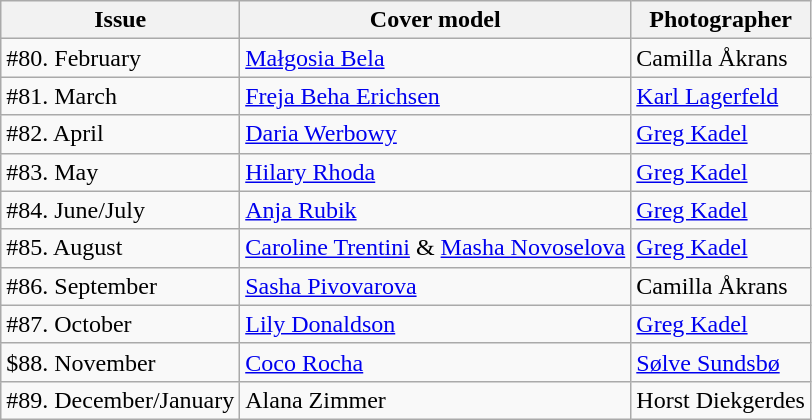<table class="sortable wikitable">
<tr>
<th>Issue</th>
<th>Cover model</th>
<th>Photographer</th>
</tr>
<tr>
<td>#80. February</td>
<td><a href='#'>Małgosia Bela</a></td>
<td>Camilla Åkrans</td>
</tr>
<tr>
<td>#81. March</td>
<td><a href='#'>Freja Beha Erichsen</a></td>
<td><a href='#'>Karl Lagerfeld</a></td>
</tr>
<tr>
<td>#82. April</td>
<td><a href='#'>Daria Werbowy</a></td>
<td><a href='#'>Greg Kadel</a></td>
</tr>
<tr>
<td>#83. May</td>
<td><a href='#'>Hilary Rhoda</a></td>
<td><a href='#'>Greg Kadel</a></td>
</tr>
<tr>
<td>#84. June/July</td>
<td><a href='#'>Anja Rubik</a></td>
<td><a href='#'>Greg Kadel</a></td>
</tr>
<tr>
<td>#85. August</td>
<td><a href='#'>Caroline Trentini</a> & <a href='#'>Masha Novoselova</a></td>
<td><a href='#'>Greg Kadel</a></td>
</tr>
<tr>
<td>#86. September</td>
<td><a href='#'>Sasha Pivovarova</a></td>
<td>Camilla Åkrans</td>
</tr>
<tr>
<td>#87. October</td>
<td><a href='#'>Lily Donaldson</a></td>
<td><a href='#'>Greg Kadel</a></td>
</tr>
<tr>
<td>$88. November</td>
<td><a href='#'>Coco Rocha</a></td>
<td><a href='#'>Sølve Sundsbø</a></td>
</tr>
<tr>
<td>#89. December/January</td>
<td>Alana Zimmer</td>
<td>Horst Diekgerdes</td>
</tr>
</table>
